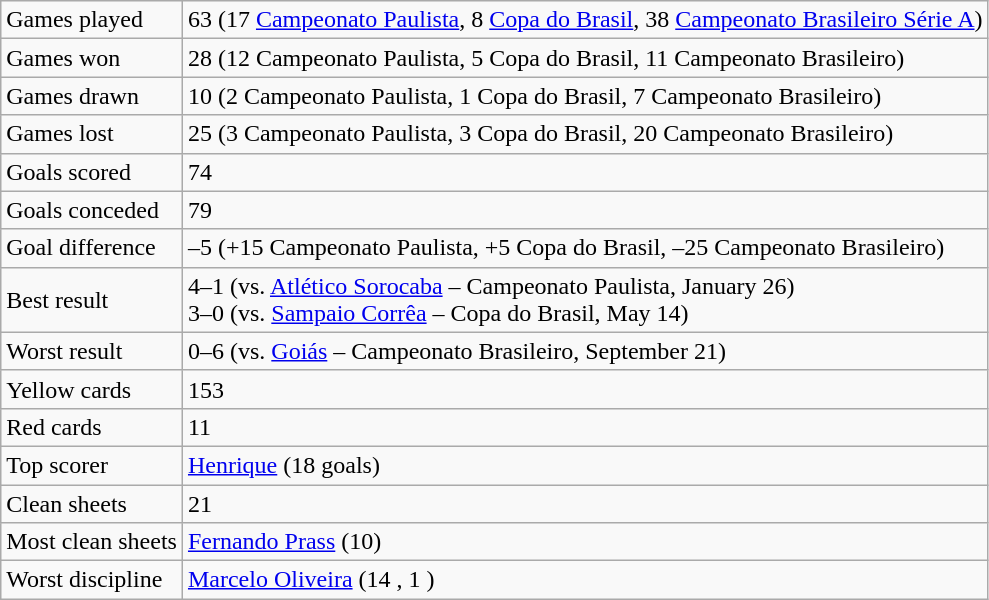<table class="wikitable">
<tr>
<td>Games played</td>
<td>63 (17 <a href='#'>Campeonato Paulista</a>, 8 <a href='#'>Copa do Brasil</a>, 38 <a href='#'>Campeonato Brasileiro Série A</a>)</td>
</tr>
<tr>
<td>Games won</td>
<td>28 (12 Campeonato Paulista, 5 Copa do Brasil, 11 Campeonato Brasileiro)</td>
</tr>
<tr>
<td>Games drawn</td>
<td>10 (2 Campeonato Paulista, 1 Copa do Brasil, 7 Campeonato Brasileiro)</td>
</tr>
<tr>
<td>Games lost</td>
<td>25 (3 Campeonato Paulista, 3 Copa do Brasil, 20 Campeonato Brasileiro)</td>
</tr>
<tr>
<td>Goals scored</td>
<td>74</td>
</tr>
<tr>
<td>Goals conceded</td>
<td>79</td>
</tr>
<tr>
<td>Goal difference</td>
<td>–5 (+15 Campeonato Paulista, +5 Copa do Brasil, –25 Campeonato Brasileiro)</td>
</tr>
<tr>
<td>Best result</td>
<td>4–1 (vs. <a href='#'>Atlético Sorocaba</a> – Campeonato Paulista, January 26) <br> 3–0 (vs. <a href='#'>Sampaio Corrêa</a> – Copa do Brasil, May 14)</td>
</tr>
<tr>
<td>Worst result</td>
<td>0–6 (vs. <a href='#'>Goiás</a> – Campeonato Brasileiro, September 21)</td>
</tr>
<tr>
<td>Yellow cards</td>
<td>153</td>
</tr>
<tr>
<td>Red cards</td>
<td>11</td>
</tr>
<tr>
<td>Top scorer</td>
<td><a href='#'>Henrique</a> (18 goals)</td>
</tr>
<tr>
<td>Clean sheets</td>
<td>21</td>
</tr>
<tr>
<td>Most clean sheets</td>
<td><a href='#'>Fernando Prass</a> (10)</td>
</tr>
<tr>
<td>Worst discipline</td>
<td><a href='#'>Marcelo Oliveira</a> (14 , 1 )</td>
</tr>
</table>
